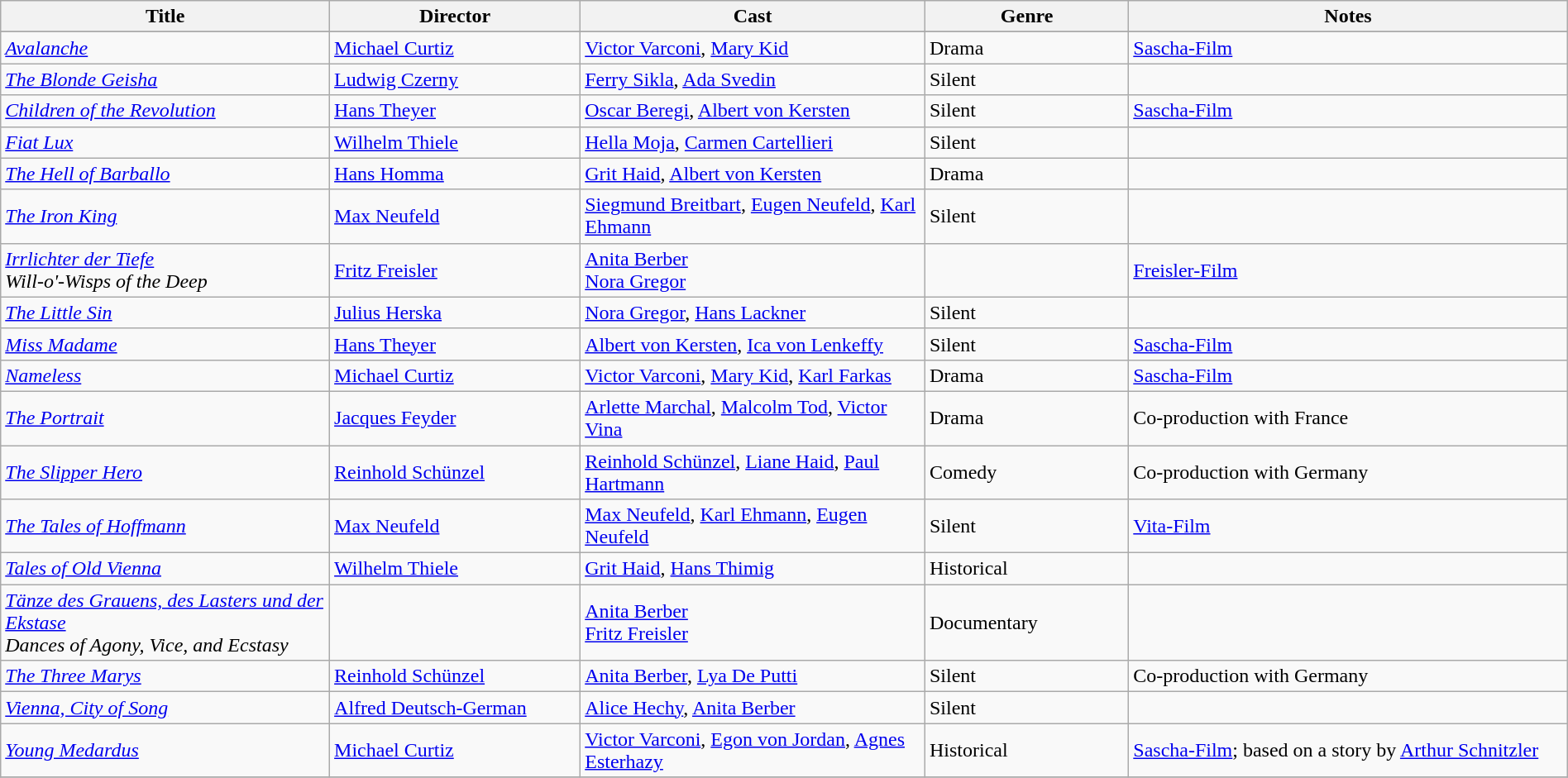<table class="wikitable" width= "100%">
<tr>
<th width=21%>Title</th>
<th width=16%>Director</th>
<th width=22%>Cast</th>
<th width=13%>Genre</th>
<th width=28%>Notes</th>
</tr>
<tr>
</tr>
<tr>
<td><em><a href='#'>Avalanche</a></em></td>
<td><a href='#'>Michael Curtiz</a></td>
<td><a href='#'>Victor Varconi</a>, <a href='#'>Mary Kid</a></td>
<td>Drama</td>
<td><a href='#'>Sascha-Film</a></td>
</tr>
<tr>
<td><em><a href='#'>The Blonde Geisha</a></em></td>
<td><a href='#'>Ludwig Czerny</a></td>
<td><a href='#'>Ferry Sikla</a>, <a href='#'>Ada Svedin</a></td>
<td>Silent</td>
<td></td>
</tr>
<tr>
<td><em><a href='#'>Children of the Revolution</a></em></td>
<td><a href='#'>Hans Theyer</a></td>
<td><a href='#'>Oscar Beregi</a>, <a href='#'>Albert von Kersten</a></td>
<td>Silent</td>
<td><a href='#'>Sascha-Film</a></td>
</tr>
<tr>
<td><em><a href='#'>Fiat Lux</a></em></td>
<td><a href='#'>Wilhelm Thiele</a></td>
<td><a href='#'>Hella Moja</a>, <a href='#'>Carmen Cartellieri</a></td>
<td>Silent</td>
<td></td>
</tr>
<tr>
<td><em><a href='#'>The Hell of Barballo</a></em></td>
<td><a href='#'>Hans Homma</a></td>
<td><a href='#'>Grit Haid</a>, <a href='#'>Albert von Kersten</a></td>
<td>Drama</td>
<td></td>
</tr>
<tr>
<td><em><a href='#'>The Iron King</a></em></td>
<td><a href='#'>Max Neufeld</a></td>
<td><a href='#'>Siegmund Breitbart</a>, <a href='#'>Eugen Neufeld</a>, <a href='#'>Karl Ehmann</a></td>
<td>Silent</td>
<td></td>
</tr>
<tr>
<td><em><a href='#'>Irrlichter der Tiefe</a></em><br><em>Will-o'-Wisps of the Deep</em></td>
<td><a href='#'>Fritz Freisler</a></td>
<td><a href='#'>Anita Berber</a><br><a href='#'>Nora Gregor</a></td>
<td></td>
<td><a href='#'>Freisler-Film</a></td>
</tr>
<tr>
<td><em><a href='#'>The Little Sin</a></em></td>
<td><a href='#'>Julius Herska</a></td>
<td><a href='#'>Nora Gregor</a>, <a href='#'>Hans Lackner</a></td>
<td>Silent</td>
<td></td>
</tr>
<tr>
<td><em><a href='#'>Miss Madame</a></em></td>
<td><a href='#'>Hans Theyer</a></td>
<td><a href='#'>Albert von Kersten</a>, <a href='#'>Ica von Lenkeffy</a></td>
<td>Silent</td>
<td><a href='#'>Sascha-Film</a></td>
</tr>
<tr>
<td><em><a href='#'>Nameless</a></em></td>
<td><a href='#'>Michael Curtiz</a></td>
<td><a href='#'>Victor Varconi</a>, <a href='#'>Mary Kid</a>, <a href='#'>Karl Farkas</a></td>
<td>Drama</td>
<td><a href='#'>Sascha-Film</a></td>
</tr>
<tr>
<td><em><a href='#'>The Portrait</a></em></td>
<td><a href='#'>Jacques Feyder</a></td>
<td><a href='#'>Arlette Marchal</a>, <a href='#'>Malcolm Tod</a>, <a href='#'>Victor Vina</a></td>
<td>Drama</td>
<td>Co-production with France</td>
</tr>
<tr>
<td><em><a href='#'>The Slipper Hero</a></em></td>
<td><a href='#'>Reinhold Schünzel</a></td>
<td><a href='#'>Reinhold Schünzel</a>, <a href='#'>Liane Haid</a>, <a href='#'>Paul Hartmann</a></td>
<td>Comedy</td>
<td>Co-production with Germany</td>
</tr>
<tr>
<td><em><a href='#'>The Tales of Hoffmann</a></em></td>
<td><a href='#'>Max Neufeld</a></td>
<td><a href='#'>Max Neufeld</a>, <a href='#'>Karl Ehmann</a>, <a href='#'>Eugen Neufeld</a></td>
<td>Silent</td>
<td><a href='#'>Vita-Film</a></td>
</tr>
<tr>
<td><em><a href='#'>Tales of Old Vienna</a></em></td>
<td><a href='#'>Wilhelm Thiele</a></td>
<td><a href='#'>Grit Haid</a>, <a href='#'>Hans Thimig</a></td>
<td>Historical</td>
<td></td>
</tr>
<tr>
<td><em><a href='#'>Tänze des Grauens, des Lasters und der Ekstase</a></em><br><em>Dances of Agony, Vice, and Ecstasy</em></td>
<td></td>
<td><a href='#'>Anita Berber</a><br><a href='#'>Fritz Freisler</a></td>
<td>Documentary</td>
<td></td>
</tr>
<tr>
<td><em><a href='#'>The Three Marys</a></em></td>
<td><a href='#'>Reinhold Schünzel</a></td>
<td><a href='#'>Anita Berber</a>, <a href='#'>Lya De Putti</a></td>
<td>Silent</td>
<td>Co-production with Germany</td>
</tr>
<tr>
<td><em><a href='#'>Vienna, City of Song</a></em></td>
<td><a href='#'>Alfred Deutsch-German</a></td>
<td><a href='#'>Alice Hechy</a>, <a href='#'>Anita Berber</a></td>
<td>Silent</td>
<td></td>
</tr>
<tr>
<td><em><a href='#'>Young Medardus</a></em></td>
<td><a href='#'>Michael Curtiz</a></td>
<td><a href='#'>Victor Varconi</a>, <a href='#'>Egon von Jordan</a>, <a href='#'>Agnes Esterhazy</a></td>
<td>Historical</td>
<td><a href='#'>Sascha-Film</a>; based on a story by <a href='#'>Arthur Schnitzler</a></td>
</tr>
<tr>
</tr>
</table>
